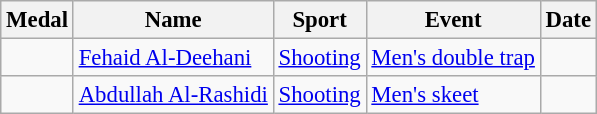<table class="wikitable sortable" style="font-size: 95%;">
<tr>
<th>Medal</th>
<th>Name</th>
<th>Sport</th>
<th>Event</th>
<th>Date</th>
</tr>
<tr>
<td></td>
<td><a href='#'>Fehaid Al-Deehani</a></td>
<td><a href='#'>Shooting</a></td>
<td><a href='#'>Men's double trap</a></td>
<td></td>
</tr>
<tr>
<td></td>
<td><a href='#'>Abdullah Al-Rashidi</a></td>
<td><a href='#'>Shooting</a></td>
<td><a href='#'>Men's skeet</a></td>
<td></td>
</tr>
</table>
